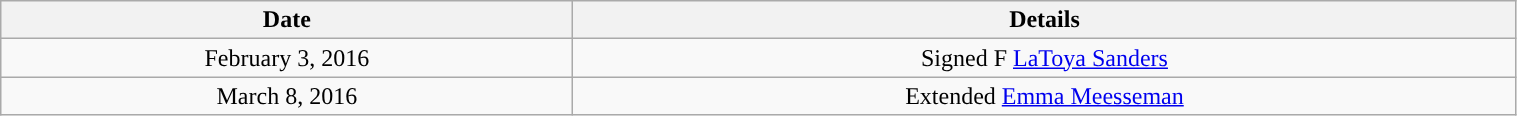<table class="wikitable" style="width:80%; text-align: center;">
<tr>
<th>Date</th>
<th>Details</th>
</tr>
<tr>
<td>February 3, 2016</td>
<td>Signed F <a href='#'>LaToya Sanders</a></td>
</tr>
<tr>
<td>March 8, 2016</td>
<td>Extended <a href='#'>Emma Meesseman</a></td>
</tr>
</table>
